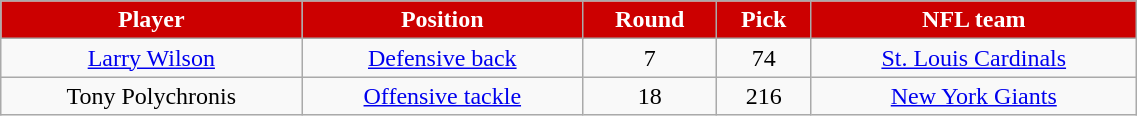<table class="wikitable" width="60%">
<tr align="center" style="background:#CC0000; color:white">
<td><strong>Player</strong></td>
<td><strong>Position</strong></td>
<td><strong>Round</strong></td>
<td><strong>Pick</strong></td>
<td><strong>NFL team</strong></td>
</tr>
<tr align="center">
<td><a href='#'>Larry Wilson</a></td>
<td><a href='#'>Defensive back</a></td>
<td>7</td>
<td>74</td>
<td><a href='#'>St. Louis Cardinals</a></td>
</tr>
<tr align="center">
<td>Tony Polychronis</td>
<td><a href='#'>Offensive tackle</a></td>
<td>18</td>
<td>216</td>
<td><a href='#'>New York Giants</a></td>
</tr>
</table>
